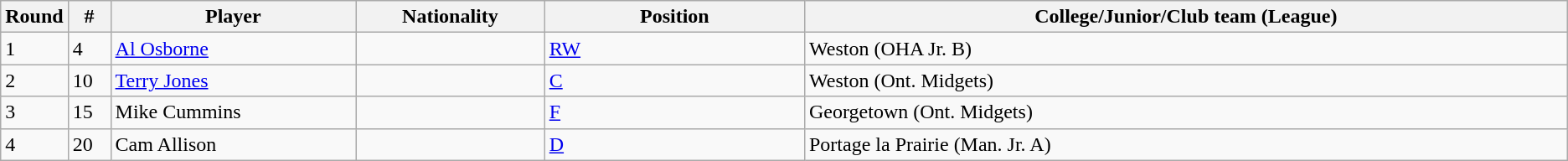<table class="wikitable">
<tr>
<th bgcolor="#DDDDFF" width="2.00%">Round</th>
<th bgcolor="#DDDDFF" width="2.75%">#</th>
<th bgcolor="#DDDDFF" width="16.0%">Player</th>
<th bgcolor="#DDDDFF" width="12.25%">Nationality</th>
<th bgcolor="#DDDDFF" width="17.0%">Position</th>
<th bgcolor="#DDDDFF" width="100.0%">College/Junior/Club team (League)</th>
</tr>
<tr>
<td>1</td>
<td>4</td>
<td><a href='#'>Al Osborne</a></td>
<td></td>
<td><a href='#'>RW</a></td>
<td>Weston (OHA Jr. B)</td>
</tr>
<tr>
<td>2</td>
<td>10</td>
<td><a href='#'>Terry Jones</a></td>
<td></td>
<td><a href='#'>C</a></td>
<td>Weston (Ont. Midgets)</td>
</tr>
<tr>
<td>3</td>
<td>15</td>
<td>Mike Cummins</td>
<td></td>
<td><a href='#'>F</a></td>
<td>Georgetown (Ont. Midgets)</td>
</tr>
<tr>
<td>4</td>
<td>20</td>
<td>Cam Allison</td>
<td></td>
<td><a href='#'>D</a></td>
<td>Portage la Prairie (Man. Jr. A)</td>
</tr>
</table>
